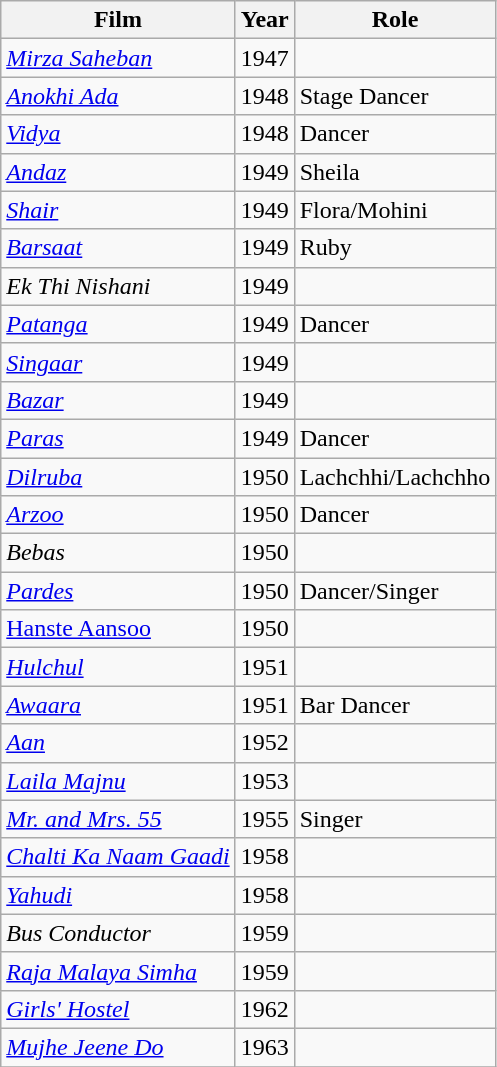<table class="wikitable">
<tr>
<th>Film</th>
<th>Year</th>
<th>Role</th>
</tr>
<tr>
<td><em><a href='#'>Mirza Saheban</a></em></td>
<td>1947</td>
<td></td>
</tr>
<tr>
<td><em><a href='#'>Anokhi Ada</a></em></td>
<td>1948</td>
<td>Stage Dancer</td>
</tr>
<tr>
<td><em><a href='#'>Vidya</a></em></td>
<td>1948</td>
<td>Dancer</td>
</tr>
<tr>
<td><em><a href='#'>Andaz</a></em></td>
<td>1949</td>
<td>Sheila</td>
</tr>
<tr>
<td><em><a href='#'>Shair</a></em></td>
<td>1949</td>
<td>Flora/Mohini</td>
</tr>
<tr>
<td><em><a href='#'>Barsaat</a></em></td>
<td>1949</td>
<td>Ruby</td>
</tr>
<tr>
<td><em>Ek Thi Nishani</em></td>
<td>1949</td>
<td></td>
</tr>
<tr>
<td><em><a href='#'>Patanga</a></em></td>
<td>1949</td>
<td>Dancer</td>
</tr>
<tr>
<td><em><a href='#'>Singaar</a></em></td>
<td>1949</td>
<td></td>
</tr>
<tr>
<td><em><a href='#'>Bazar</a></em></td>
<td>1949</td>
<td></td>
</tr>
<tr>
<td><em><a href='#'>Paras</a></em></td>
<td>1949</td>
<td>Dancer</td>
</tr>
<tr>
<td><em><a href='#'>Dilruba</a></em></td>
<td>1950</td>
<td>Lachchhi/Lachchho</td>
</tr>
<tr>
<td><em><a href='#'>Arzoo</a></em></td>
<td>1950</td>
<td>Dancer</td>
</tr>
<tr>
<td><em>Bebas</em></td>
<td>1950</td>
<td></td>
</tr>
<tr>
<td><em><a href='#'>Pardes</a></em></td>
<td>1950</td>
<td>Dancer/Singer</td>
</tr>
<tr>
<td><a href='#'>Hanste Aansoo</a></td>
<td>1950</td>
<td></td>
</tr>
<tr>
<td><em><a href='#'>Hulchul</a></em></td>
<td>1951</td>
<td></td>
</tr>
<tr>
<td><em><a href='#'>Awaara</a></em></td>
<td>1951</td>
<td>Bar Dancer</td>
</tr>
<tr>
<td><em><a href='#'>Aan</a></em></td>
<td>1952</td>
<td></td>
</tr>
<tr>
<td><em><a href='#'>Laila Majnu</a></em></td>
<td>1953</td>
<td></td>
</tr>
<tr>
<td><em><a href='#'>Mr. and Mrs. 55</a></em></td>
<td>1955</td>
<td>Singer</td>
</tr>
<tr>
<td><em><a href='#'>Chalti Ka Naam Gaadi</a></em></td>
<td>1958</td>
<td></td>
</tr>
<tr>
<td><em><a href='#'>Yahudi</a></em></td>
<td>1958</td>
<td></td>
</tr>
<tr>
<td><em>Bus Conductor</em></td>
<td>1959</td>
<td></td>
</tr>
<tr>
<td><em><a href='#'>Raja Malaya Simha</a></em></td>
<td>1959</td>
<td></td>
</tr>
<tr>
<td><em><a href='#'>Girls' Hostel</a></em></td>
<td>1962</td>
<td></td>
</tr>
<tr>
<td><em><a href='#'>Mujhe Jeene Do</a></em></td>
<td>1963</td>
<td></td>
</tr>
<tr>
</tr>
</table>
